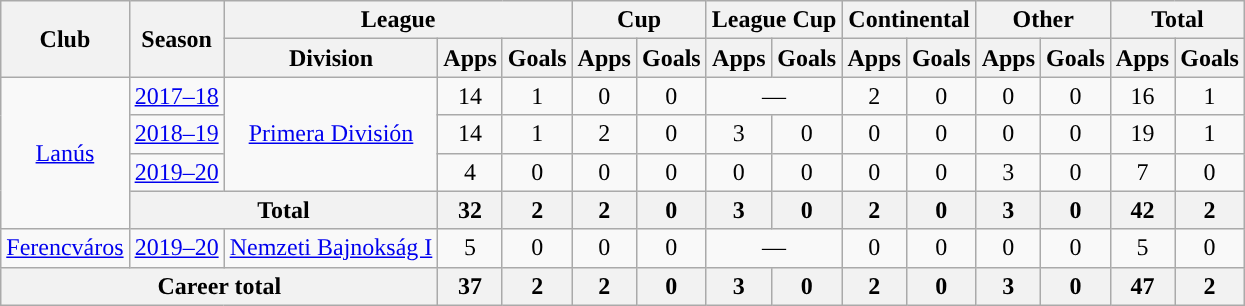<table class="wikitable" style="text-align:center">
<tr>
<th rowspan="2">Club</th>
<th rowspan="2">Season</th>
<th colspan="3">League</th>
<th colspan="2">Cup</th>
<th colspan="2">League Cup</th>
<th colspan="2">Continental</th>
<th colspan="2">Other</th>
<th colspan="2">Total</th>
</tr>
<tr>
<th>Division</th>
<th>Apps</th>
<th>Goals</th>
<th>Apps</th>
<th>Goals</th>
<th>Apps</th>
<th>Goals</th>
<th>Apps</th>
<th>Goals</th>
<th>Apps</th>
<th>Goals</th>
<th>Apps</th>
<th>Goals</th>
</tr>
<tr>
<td rowspan="4"><a href='#'>Lanús</a></td>
<td><a href='#'>2017–18</a></td>
<td rowspan="3"><a href='#'>Primera División</a></td>
<td>14</td>
<td>1</td>
<td>0</td>
<td>0</td>
<td colspan="2">—</td>
<td>2</td>
<td>0</td>
<td>0</td>
<td>0</td>
<td>16</td>
<td>1</td>
</tr>
<tr>
<td><a href='#'>2018–19</a></td>
<td>14</td>
<td>1</td>
<td>2</td>
<td>0</td>
<td>3</td>
<td>0</td>
<td>0</td>
<td>0</td>
<td>0</td>
<td>0</td>
<td>19</td>
<td>1</td>
</tr>
<tr>
<td><a href='#'>2019–20</a></td>
<td>4</td>
<td>0</td>
<td>0</td>
<td>0</td>
<td>0</td>
<td>0</td>
<td>0</td>
<td>0</td>
<td>3</td>
<td>0</td>
<td>7</td>
<td>0</td>
</tr>
<tr>
<th colspan="2">Total</th>
<th>32</th>
<th>2</th>
<th>2</th>
<th>0</th>
<th>3</th>
<th>0</th>
<th>2</th>
<th>0</th>
<th>3</th>
<th>0</th>
<th>42</th>
<th>2</th>
</tr>
<tr>
<td rowspan="1"><a href='#'>Ferencváros</a></td>
<td><a href='#'>2019–20</a></td>
<td><a href='#'>Nemzeti Bajnokság I</a></td>
<td>5</td>
<td>0</td>
<td>0</td>
<td>0</td>
<td colspan="2">—</td>
<td>0</td>
<td>0</td>
<td>0</td>
<td>0</td>
<td>5</td>
<td>0</td>
</tr>
<tr>
<th colspan="3">Career total</th>
<th>37</th>
<th>2</th>
<th>2</th>
<th>0</th>
<th>3</th>
<th>0</th>
<th>2</th>
<th>0</th>
<th>3</th>
<th>0</th>
<th>47</th>
<th>2</th>
</tr>
</table>
